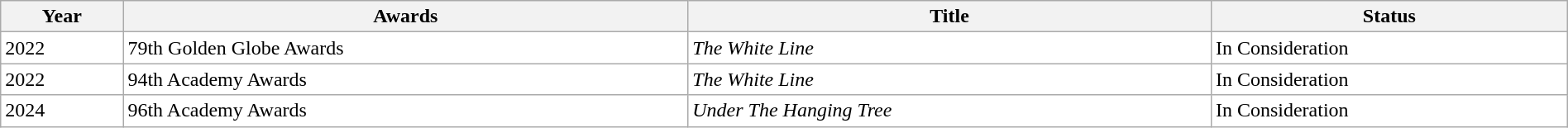<table class="wikitable" style="width:100%; margin:auto; background:#fff;">
<tr>
<th>Year</th>
<th>Awards</th>
<th>Title</th>
<th>Status</th>
</tr>
<tr>
<td>2022</td>
<td>79th Golden Globe Awards</td>
<td><em>The White Line</em></td>
<td>In Consideration</td>
</tr>
<tr>
<td>2022</td>
<td>94th Academy Awards</td>
<td><em>The White Line</em></td>
<td>In Consideration</td>
</tr>
<tr>
<td>2024</td>
<td>96th Academy Awards</td>
<td><em>Under The Hanging Tree</em></td>
<td>In Consideration</td>
</tr>
</table>
